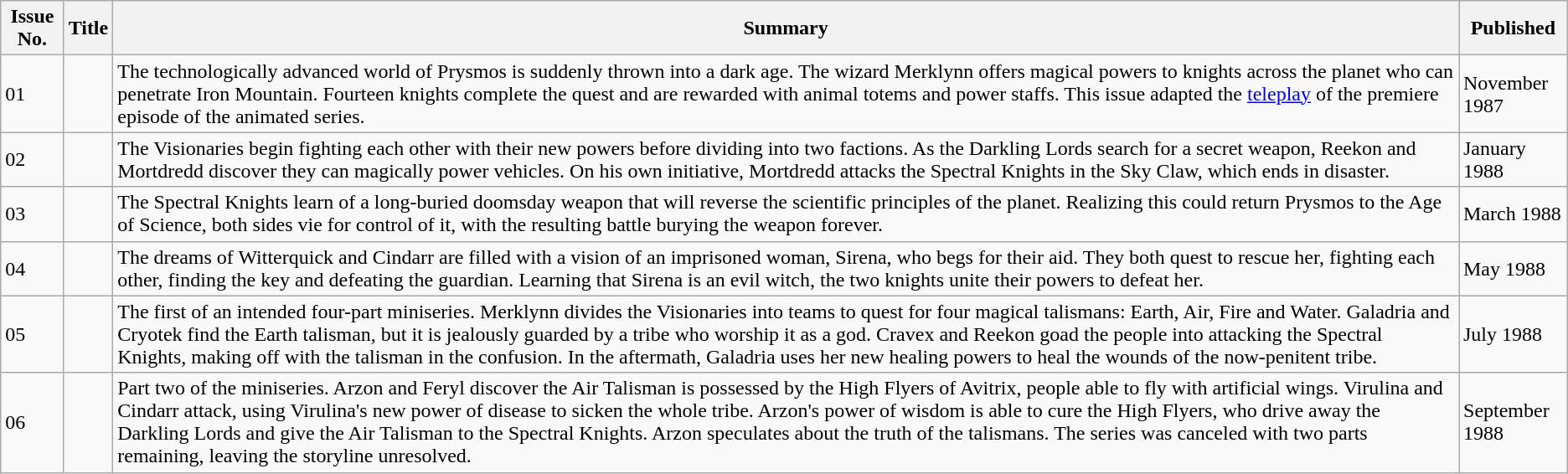<table class="wikitable sortable">
<tr>
<th>Issue No.</th>
<th>Title</th>
<th>Summary</th>
<th>Published</th>
</tr>
<tr>
<td>01</td>
<td></td>
<td>The technologically advanced world of Prysmos is suddenly thrown into a dark age. The wizard Merklynn offers magical powers to knights across the planet who can penetrate Iron Mountain. Fourteen knights complete the quest and are rewarded with animal totems and power staffs. This issue adapted the <a href='#'>teleplay</a> of the premiere episode of the animated series.</td>
<td>November 1987</td>
</tr>
<tr>
<td>02</td>
<td></td>
<td>The Visionaries begin fighting each other with their new powers before dividing into two factions. As the Darkling Lords search for a secret weapon, Reekon and Mortdredd discover they can magically power vehicles. On his own initiative, Mortdredd attacks the Spectral Knights in the Sky Claw, which ends in disaster.</td>
<td>January 1988</td>
</tr>
<tr>
<td>03</td>
<td></td>
<td>The Spectral Knights learn of a long-buried doomsday weapon that will reverse the scientific principles of the planet. Realizing this could return Prysmos to the Age of Science, both sides vie for control of it, with the resulting battle burying the weapon forever.</td>
<td>March 1988</td>
</tr>
<tr>
<td>04</td>
<td></td>
<td>The dreams of Witterquick and Cindarr are filled with a vision of an imprisoned woman, Sirena, who begs for their aid. They both quest to rescue her, fighting each other, finding the key and defeating the guardian. Learning that Sirena is an evil witch, the two knights unite their powers to defeat her.</td>
<td>May 1988</td>
</tr>
<tr>
<td>05</td>
<td></td>
<td>The first of an intended four-part miniseries. Merklynn divides the Visionaries into teams to quest for four magical talismans: Earth, Air, Fire and Water. Galadria and Cryotek find the Earth talisman, but it is jealously guarded by a tribe who worship it as a god. Cravex and Reekon goad the people into attacking the Spectral Knights, making off with the talisman in the confusion. In the aftermath, Galadria uses her new healing powers to heal the wounds of the now-penitent tribe.</td>
<td>July 1988</td>
</tr>
<tr>
<td>06</td>
<td></td>
<td>Part two of the miniseries. Arzon and Feryl discover the Air Talisman is possessed by the High Flyers of Avitrix, people able to fly with artificial wings. Virulina and Cindarr attack, using Virulina's new power of disease to sicken the whole tribe. Arzon's power of wisdom is able to cure the High Flyers, who drive away the Darkling Lords and give the Air Talisman to the Spectral Knights. Arzon speculates about the truth of the talismans. The series was canceled with two parts remaining, leaving the storyline unresolved.</td>
<td>September 1988</td>
</tr>
</table>
